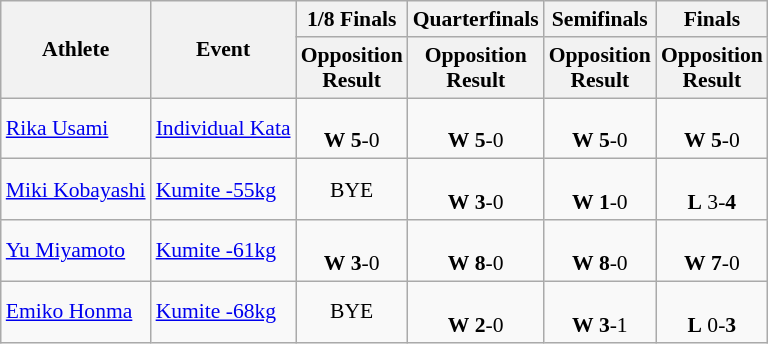<table class=wikitable style="font-size:90%">
<tr>
<th rowspan=2>Athlete</th>
<th rowspan=2>Event</th>
<th>1/8 Finals</th>
<th>Quarterfinals</th>
<th>Semifinals</th>
<th>Finals</th>
</tr>
<tr>
<th>Opposition<br>Result</th>
<th>Opposition<br>Result</th>
<th>Opposition<br>Result</th>
<th>Opposition<br>Result</th>
</tr>
<tr>
<td><a href='#'>Rika Usami</a></td>
<td><a href='#'>Individual Kata</a></td>
<td align=center><br><strong>W</strong> <strong>5</strong>-0</td>
<td align=center><br><strong>W</strong> <strong>5</strong>-0</td>
<td align=center><br><strong>W</strong> <strong>5</strong>-0</td>
<td align=center><br><strong>W</strong> <strong>5</strong>-0<br></td>
</tr>
<tr>
<td><a href='#'>Miki Kobayashi</a></td>
<td><a href='#'>Kumite -55kg</a></td>
<td align=center>BYE</td>
<td align=center><br><strong>W</strong> <strong>3</strong>-0</td>
<td align=center><br><strong>W</strong> <strong>1</strong>-0</td>
<td align=center><br><strong>L</strong> 3-<strong>4</strong><br></td>
</tr>
<tr>
<td><a href='#'>Yu Miyamoto</a></td>
<td><a href='#'>Kumite -61kg</a></td>
<td align=center><br><strong>W</strong> <strong>3</strong>-0</td>
<td align=center><br><strong>W</strong> <strong>8</strong>-0</td>
<td align=center><br><strong>W</strong> <strong>8</strong>-0</td>
<td align=center><br><strong>W</strong> <strong>7</strong>-0<br></td>
</tr>
<tr>
<td><a href='#'>Emiko Honma</a></td>
<td><a href='#'>Kumite -68kg</a></td>
<td align=center>BYE</td>
<td align=center><br><strong>W</strong> <strong>2</strong>-0</td>
<td align=center><br><strong>W</strong> <strong>3</strong>-1</td>
<td align=center><br><strong>L</strong> 0-<strong>3</strong><br></td>
</tr>
</table>
